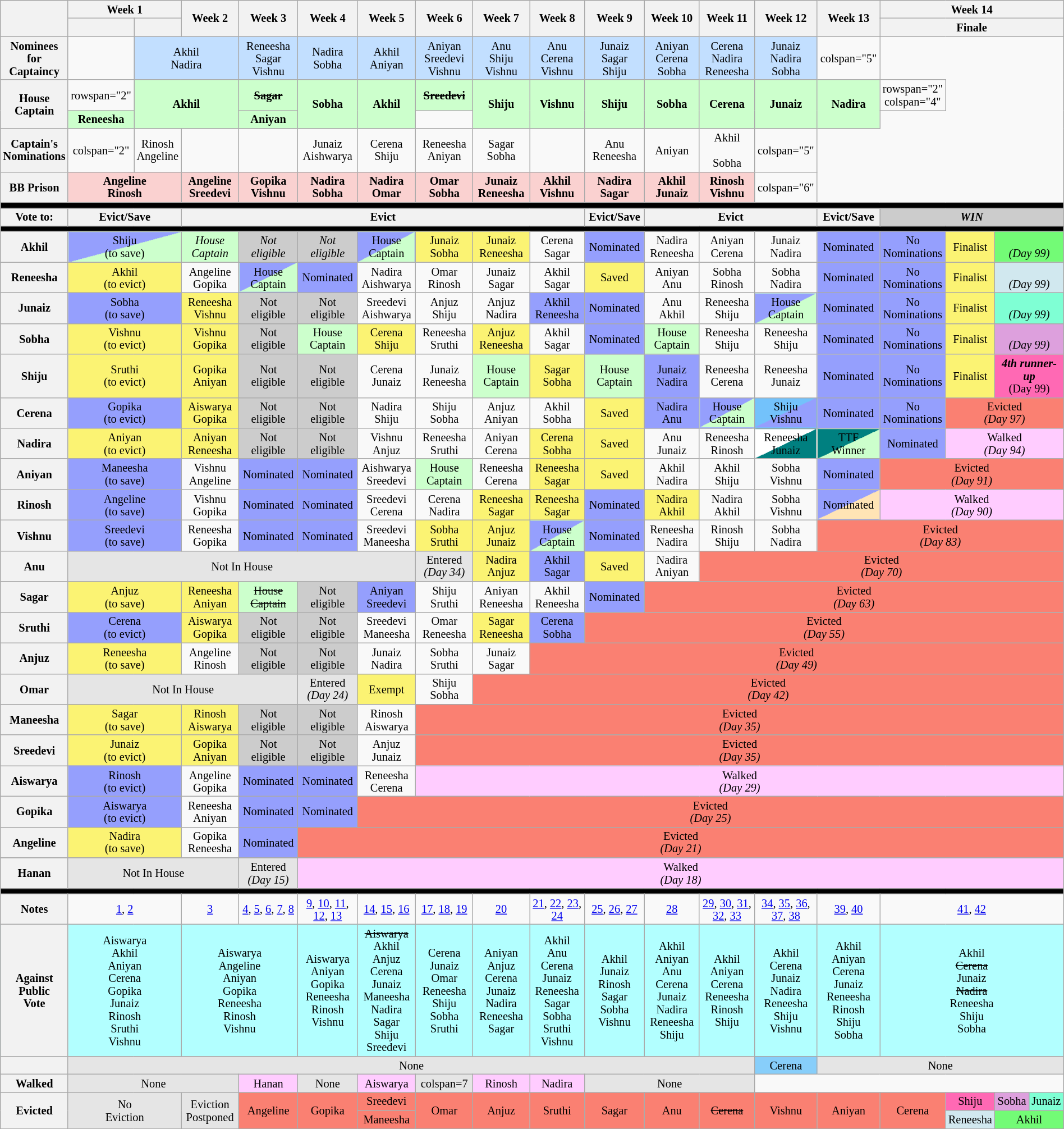<table class="wikitable" style="text-align:center; width:100%; font-size:85%; line-height:15px;">
<tr>
<th rowspan="2"  style="width: 6%;"></th>
<th style="width: 6%;" colspan="2">Week 1</th>
<th rowspan="2"  style="width: 6%;">Week 2</th>
<th rowspan="2"  style="width: 6%;">Week 3</th>
<th rowspan="2"  style="width: 6%;">Week 4</th>
<th rowspan="2"  style="width: 6%;">Week 5</th>
<th rowspan="2"  style="width: 6%;">Week 6</th>
<th rowspan="2"  style="width: 6%;">Week 7</th>
<th rowspan="2"  style="width: 6%;">Week 8</th>
<th rowspan="2"  style="width: 6%;">Week 9</th>
<th rowspan="2"  style="width: 6%;">Week 10</th>
<th rowspan="2"  style="width: 6%;">Week 11</th>
<th rowspan="2"  style="width: 6%;">Week 12</th>
<th rowspan="2"  style="width: 6%;">Week 13</th>
<th style="width: 8%;" colspan="4">Week 14</th>
</tr>
<tr>
<th style="width: 3%;"></th>
<th style="width: 3%;"></th>
<th style="width: 8%;" colspan="4" style="background:#FFD700">Finale</th>
</tr>
<tr style="background:#C2DFF;" |>
<th>Nominees for Captaincy</th>
<td></td>
<td colspan="2" style="background:#C2DFFF;">Akhil<br>Nadira</td>
<td style="background:#C2DFFF;">Reneesha<br>Sagar<br>Vishnu</td>
<td style="background:#C2DFFF;">Nadira<br>Sobha</td>
<td style="background:#C2DFFF;">Akhil<br>Aniyan</td>
<td style="background:#C2DFFF;">Aniyan<br>Sreedevi<br>Vishnu</td>
<td style="background:#C2DFFF;">Anu<br>Shiju<br>Vishnu</td>
<td style="background:#C2DFFF;">Anu<br>Cerena<br>Vishnu</td>
<td style="background:#C2DFFF;">Junaiz<br>Sagar<br>Shiju</td>
<td style="background:#C2DFFF;">Aniyan<br>Cerena<br>Sobha</td>
<td style="background:#C2DFFF;">Cerena<br>Nadira<br>Reneesha</td>
<td style="background:#C2DFFF;">Junaiz<br>Nadira<br>Sobha</td>
<td>colspan="5"  </td>
</tr>
<tr>
<th rowspan="2">House Captain</th>
<td>rowspan="2"  </td>
<td rowspan="2" colspan="2" style="background:#cfc;"><strong>Akhil</strong></td>
<td style="background:#cfc;"><strong><s>Sagar</s></strong></td>
<td rowspan="2" style="background:#cfc;"><strong>Sobha</strong></td>
<td rowspan="2" style="background:#cfc;"><strong>Akhil</strong></td>
<td style="background:#cfc;"><s><strong>Sreedevi</strong></s></td>
<td rowspan="2" style="background:#cfc;"><strong>Shiju</strong></td>
<td rowspan="2" style="background:#cfc;"><strong>Vishnu</strong></td>
<td rowspan="2" style="background:#cfc;"><strong>Shiju</strong></td>
<td rowspan="2" style="background:#cfc;"><strong>Sobha</strong></td>
<td rowspan="2" style="background:#cfc;"><strong>Cerena</strong></td>
<td rowspan="2" style="background:#cfc;"><strong>Junaiz</strong></td>
<td rowspan="2" style="background:#cfc;"><strong>Nadira</strong></td>
<td>rowspan="2" colspan="4"   </td>
</tr>
<tr>
<td style="background:#cfc;"><strong>Reneesha</strong></td>
<td style="background:#cfc;"><strong>Aniyan</strong></td>
</tr>
<tr>
<th>Captain's<br>Nominations</th>
<td>colspan="2"  </td>
<td>Rinosh <br> Angeline</td>
<td></td>
<td></td>
<td>Junaiz <br> Aishwarya</td>
<td>Cerena <br> Shiju</td>
<td>Reneesha <br> Aniyan</td>
<td>Sagar <br> Sobha</td>
<td></td>
<td>Anu <br> Reneesha</td>
<td>Aniyan</td>
<td>Akhil <br><em></em> <br>Sobha<br><em></em></td>
<td>colspan="5"   </td>
</tr>
<tr>
<th>BB Prison</th>
<td colspan="2" style="background:#fad1d0"><strong>Angeline<br>Rinosh</strong></td>
<td style="background:#fad1d0"><strong>Angeline<br>Sreedevi</strong></td>
<td style="background:#fad1d0"><strong>Gopika<br>Vishnu</strong></td>
<td style="background:#fad1d0"><strong>Nadira<br>Sobha</strong></td>
<td style="background:#fad1d0"><strong>Nadira<br>Omar</strong></td>
<td style="background:#fad1d0"><strong>Omar<br>Sobha</strong></td>
<td style="background:#fad1d0"><strong>Junaiz<br>Reneesha</strong></td>
<td style="background:#fad1d0"><strong>Akhil<br>Vishnu</strong></td>
<td style="background:#fad1d0"><strong>Nadira<br>Sagar</strong></td>
<td style="background:#fad1d0"><strong>Akhil<br>Junaiz</strong></td>
<td style="background:#fad1d0"><strong>Rinosh<br>Vishnu</strong></td>
<td>colspan="6"</td>
</tr>
<tr>
<td colspan="19" style="background:#000"></td>
</tr>
<tr>
<th>Vote to:</th>
<th colspan="2">Evict/Save</th>
<th colspan="7">Evict</th>
<th>Evict/Save</th>
<th colspan="3">Evict</th>
<th>Evict/Save</th>
<td colspan="5" style="background:#ccc;"><strong><em>WIN</em></strong></td>
</tr>
<tr>
<td colspan="19" style="background:#000"></td>
</tr>
<tr>
<th>Akhil</th>
<td colspan="2"  style="background-image: linear-gradient(to right bottom, #959FFD 50%, #cfc 50%);">Shiju <br>(to save)</td>
<td style="background:#cfc;"><em>House<br>Captain</em></td>
<td style="background:#ccc;"><em>Not<br>eligible</em></td>
<td style="background:#ccc;"><em>Not<br>eligible<strong></td>
<td style="background-image: linear-gradient(to right bottom, #959FFD 50%, #cfc 50%);"></em>House <br> Captain<em></td>
<td style="background:#FBF373;">Junaiz <br> Sobha</td>
<td style="background:#FBF373;">Junaiz <br> Reneesha</td>
<td>Cerena <br> Sagar</td>
<td style="background:#959FFD;"></em>Nominated<em></td>
<td>Nadira <br> Reneesha</td>
<td>Aniyan <br> Cerena</td>
<td>Junaiz<br>Nadira</td>
<td style="background:#959FFD;"></em>Nominated<em></td>
<td style="background:#959FFD;"></em>No<br>Nominations<em></td>
<td style="background:#FBF373;"></em>Finalist<em></td>
<td colspan=2 style="background:#73FB76;"></em><em><br>(Day 99)</td>
</tr>
<tr>
<th>Reneesha</th>
<td colspan="2" style="background:#FBF373;">Akhil <br>(to evict)</td>
<td>Angeline<br>Gopika</td>
<td style="background-image: linear-gradient(to right bottom, #959FFD 50%, #cfc 50%);"></em>House <br> Captain<em></td>
<td style="background:#959FFD;"></em>Nominated<em></td>
<td>Nadira<br>Aishwarya</td>
<td>Omar<br>Rinosh</td>
<td>Junaiz<br>Sagar</td>
<td>Akhil<br>Sagar</td>
<td style="background:#FBF373;"></em>Saved<em></td>
<td>Aniyan<br>Anu</td>
<td>Sobha<br>Rinosh</td>
<td>Sobha<br>Nadira</td>
<td style="background:#959FFD;"></em>Nominated<em></td>
<td style="background:#959FFD;"></em>No<br>Nominations<em></td>
<td style="background:#FBF373;"></em>Finalist<em></td>
<td colspan=2 style="background:#D1E8EF;"></em><em><br>(Day 99)</td>
</tr>
<tr>
<th>Junaiz</th>
<td colspan="2" style="background:#959FFD;">Sobha<br>(to save)</td>
<td style="background:#FBF373;">Reneesha<br>Vishnu</td>
<td style="background:#ccc;"></em>Not<br>eligible<em></td>
<td style="background:#ccc;"></em>Not<br>eligible<em></td>
<td>Sreedevi <br> Aishwarya</td>
<td>Anjuz <br> Shiju</td>
<td>Anjuz <br> Nadira</td>
<td style="background:#959FFD;">Akhil <br> Reneesha</td>
<td style="background:#959FFD;"></em>Nominated<em></td>
<td>Anu <br> Akhil</td>
<td>Reneesha <br> Shiju</td>
<td style="background-image: linear-gradient(to right bottom, #959FFD 50%, #cfc 50%);"></em>House <br> Captain<em></td>
<td style="background:#959FFD;"></em>Nominated<em></td>
<td style="background:#959FFD;"></em>No<br>Nominations<em></td>
<td style="background:#FBF373;"></em>Finalist<em></td>
<td colspan=2 style="background:#7FFFD4;"></em><em><br>(Day 99)</td>
</tr>
<tr>
<th>Sobha</th>
<td colspan="2" style="background:#FBF373;">Vishnu <br> (to evict)</td>
<td style="background:#FBF373;">Vishnu <br> Gopika</td>
<td style="background:#ccc;"></em>Not<br>eligible<em></td>
<td style="background:#cfc;"></em>House<br>Captain<em></td>
<td style="background:#FBF373;">Cerena <br> Shiju</td>
<td>Reneesha <br> Sruthi</td>
<td style="background:#FBF373;">Anjuz <br> Reneesha</td>
<td>Akhil <br> Sagar</td>
<td style="background:#959FFD;"></em>Nominated<em></td>
<td style="background:#cfc;"></em>House <br> Captain<em></td>
<td>Reneesha <br> Shiju</td>
<td>Reneesha <br> Shiju</td>
<td style="background:#959FFD;"></em>Nominated<em></td>
<td style="background:#959FFD;"></em>No<br>Nominations<em></td>
<td style="background:#FBF373;"></em>Finalist<em></td>
<td colspan=2 style="background:#DDA0DD;"></em><em><br>(Day 99)</td>
</tr>
<tr>
<th>Shiju</th>
<td colspan="2" style="background:#FBF373;">Sruthi <br> (to evict)</td>
<td style="background:#FBF373;">Gopika <br> Aniyan</td>
<td style="background:#ccc;"></em>Not<br>eligible<em></td>
<td style="background:#ccc;"></em>Not<br>eligible<em></td>
<td>Cerena <br> Junaiz</td>
<td>Junaiz <br> Reneesha</td>
<td style="background:#cfc;"></em>House<br>Captain<em></td>
<td style="background:#FBF373;">Sagar <br> Sobha</td>
<td style="background:#cfc;"></em>House <br> Captain<em></td>
<td style="background:#959FFD;">Junaiz <br> Nadira</td>
<td>Reneesha <br> Cerena</td>
<td>Reneesha <br> Junaiz</td>
<td style="background:#959FFD;"></em>Nominated<em></td>
<td style="background:#959FFD;"></em>No<br>Nominations<em></td>
<td style="background:#FBF373;"></em>Finalist<em></td>
<td colspan="2" style="background:#FF69B4;"><strong><em>4th runner-up</em></strong><br>(Day 99)</td>
</tr>
<tr>
<th>Cerena</th>
<td colspan="2" style="background:#959FFD;">Gopika <br>(to evict)</td>
<td style="background:#FBF373;">Aiswarya <br> Gopika</td>
<td style="background:#ccc;"></em>Not<br>eligible<em></td>
<td style="background:#ccc;"></em>Not<br>eligible<em></td>
<td>Nadira <br> Shiju</td>
<td>Shiju <br> Sobha</td>
<td>Anjuz <br> Aniyan</td>
<td>Akhil <br> Sobha</td>
<td style="background:#FBF373;"></em>Saved<em></td>
<td style="background:#959FFD;">Nadira <br> Anu</td>
<td style="background-image: linear-gradient(to right bottom, #959FFD 50%, #cfc 50%);"></em>House <br> Captain<em></td>
<td style="background-image: linear-gradient(to right bottom,#73C2FB 50%, #959FFD 50%);">Shiju <br> Vishnu</td>
<td style="background:#959FFD;"></em>Nominated<em></td>
<td style="background:#959FFD;"></em>No<br>Nominations<em></td>
<td colspan=3 bgcolor=#FA8072></em>Evicted<em><br>(Day 97)</td>
</tr>
<tr>
<th>Nadira</th>
<td colspan="2" style="background:#FBF373;">Aniyan <br> (to evict)</td>
<td style="background:#FBF373;">Aniyan <br> Reneesha</td>
<td style="background:#ccc;"></em>Not<br>eligible<em></td>
<td style="background:#ccc;"></em>Not<br>eligible<em></td>
<td>Vishnu <br> Anjuz</td>
<td>Reneesha <br> Sruthi</td>
<td>Aniyan <br> Cerena</td>
<td style="background:#FBF373;">Cerena <br> Sobha</td>
<td style="background:#FBF373;"></em>Saved<em></td>
<td>Anu <br> Junaiz</td>
<td>Reneesha <br> Rinosh</td>
<td style="background-image: linear-gradient(to right bottom, #FFFFFF 50%, #008080 50%);">Reneesha <br> Junaiz</td>
<td style="background-image: linear-gradient(to right bottom, #008080 50%, #cfc 50%);">TTF <br> Winner</td>
<td style="background:#959FFD;"></em>Nominated<em></td>
<td colspan=3 bgcolor=#fcf></em>Walked<em><br> (Day 94)</td>
</tr>
<tr>
<th>Aniyan</th>
<td colspan="2" style="background:#959FFD;">Maneesha <br>(to save)</td>
<td>Vishnu <br> Angeline</td>
<td style="background:#959FFD;"></em>Nominated<em></td>
<td style="background:#959FFD;"></em>Nominated<em></td>
<td>Aishwarya <br> Sreedevi</td>
<td style="background:#cfc;"></em>House<br>Captain<em></td>
<td>Reneesha <br> Cerena</td>
<td style="background:#FBF373;">Reneesha <br> Sagar</td>
<td style="background:#FBF373;"></em>Saved<em></td>
<td>Akhil <br> Nadira</td>
<td>Akhil <br> Shiju</td>
<td>Sobha <br> Vishnu</td>
<td style="background:#959FFD;"></em>Nominated<em></td>
<td colspan=4 bgcolor=#FA8072></em>Evicted<em><br>(Day 91)</td>
</tr>
<tr>
<th>Rinosh</th>
<td colspan="2" style="background:#959FFD;">Angeline <br>(to save)</td>
<td>Vishnu <br> Gopika</td>
<td style="background:#959FFD;"></em>Nominated<em></td>
<td style="background:#959FFD;"></em>Nominated<em></td>
<td>Sreedevi <br> Cerena</td>
<td>Cerena <br> Nadira</td>
<td style="background:#FBF373;">Reneesha <br> Sagar</td>
<td style="background:#FBF373;">Reneesha <br> Sagar</td>
<td style="background:#959FFD;"></em>Nominated<em></td>
<td style="background:#FBF373;">Nadira <br> Akhil</td>
<td>Nadira <br> Akhil</td>
<td>Sobha <br> Vishnu</td>
<td style="background-image: linear-gradient(to right bottom, #959FFD 50%, #FFE4B5 50%);"></em>Nominated<em></td>
<td colspan=4 bgcolor=#fcf></em>Walked<em><br> (Day 90)</td>
</tr>
<tr>
<th>Vishnu</th>
<td colspan="2" style="background:#959FFD;">Sreedevi <br>(to save)</td>
<td>Reneesha <br> Gopika</td>
<td style="background:#959FFD;"></em>Nominated<em></td>
<td style="background:#959FFD;"></em>Nominated<em></td>
<td>Sreedevi <br> Maneesha</td>
<td style="background:#FBF373;">Sobha <br> Sruthi</td>
<td style="background:#FBF373;">Anjuz <br> Junaiz</td>
<td style="background-image: linear-gradient(to right bottom, #959FFD 50%, #cfc 50%);"></em>House <br> Captain<em></td>
<td style="background:#959FFD;"></em>Nominated<em></td>
<td>Reneesha <br> Nadira</td>
<td>Rinosh<br>Shiju</td>
<td>Sobha <br> Nadira</td>
<td colspan=5 bgcolor=#FA8072></em>Evicted<em><br>(Day 83)</td>
</tr>
<tr>
<th>Anu</th>
<td colspan=6 style="background:#E5E5E5;"></em>Not In House<em></td>
<td style="background:#E5E5E5;"></em>Entered<em><br>(Day 34)</td>
<td style="background:#FBF373;">Nadira <br> Anjuz</td>
<td style="background:#959FFD;">Akhil <br> Sagar</td>
<td style="background:#FBF373;"></em>Saved<em></td>
<td>Nadira <br> Aniyan</td>
<td colspan=7 bgcolor=#FA8072></em>Evicted<em><br>(Day 70)</td>
</tr>
<tr>
<th>Sagar</th>
<td colspan="2" style="background:#FBF373;">Anjuz <br> (to save)</td>
<td style="background:#FBF373;">Reneesha <br> Aniyan</td>
<td style="background:#cfc;"></em><s>House Captain</s><em></td>
<td style="background:#ccc;"></em>Not<br>eligible<em></td>
<td style="background:#959FFD;">Aniyan <br> Sreedevi</td>
<td>Shiju<br>Sruthi</td>
<td>Aniyan <br> Reneesha</td>
<td>Akhil <br> Reneesha</td>
<td style="background:#959FFD;"></em>Nominated<em></td>
<td colspan=8 bgcolor=#FA8072></em>Evicted<em><br>(Day 63)</td>
</tr>
<tr>
<th>Sruthi</th>
<td colspan="2" style="background:#959FFD;">Cerena <br> (to evict)</td>
<td style="background:#FBF373;">Aiswarya <br> Gopika</td>
<td style="background:#ccc;"></em>Not<br>eligible<em></td>
<td style="background:#ccc;"></em>Not<br>eligible<em></td>
<td>Sreedevi <br> Maneesha</td>
<td>Omar<br>Reneesha</td>
<td style="background:#FBF373;">Sagar <br> Reneesha</td>
<td style="background:#959FFD;">Cerena <br> Sobha</td>
<td colspan=9 bgcolor=#FA8072></em>Evicted<em><br>(Day 55)</td>
</tr>
<tr>
<th>Anjuz</th>
<td colspan="2" style="background:#FBF373;">Reneesha <br>(to save)</td>
<td>Angeline <br> Rinosh</td>
<td style="background:#ccc;"></em>Not<br>eligible<em></td>
<td style="background:#ccc;"></em>Not<br>eligible<em></td>
<td>Junaiz <br> Nadira</td>
<td>Sobha <br> Sruthi</td>
<td>Junaiz <br> Sagar</td>
<td colspan=10 bgcolor=#FA8072></em>Evicted<em><br>(Day 49)</td>
</tr>
<tr>
<th>Omar</th>
<td colspan=4 style="background:#E5E5E5;"></em>Not In House<em></td>
<td style="background:#E5E5E5;"></em>Entered<em><br>(Day 24)</td>
<td style="background:#FBF373;"></em>Exempt<em></td>
<td>Shiju <br> Sobha</td>
<td colspan=12 bgcolor=#FA8072></em>Evicted<em><br>(Day 42)</td>
</tr>
<tr>
<th>Maneesha</th>
<td colspan="2" style="background:#FBF373;">Sagar <br> (to save)</td>
<td style="background:#FBF373;">Rinosh <br> Aiswarya</td>
<td style="background:#ccc;"></em>Not<br>eligible<em></td>
<td style="background:#ccc;"></em>Not<br>eligible<em></td>
<td>Rinosh <br> Aiswarya</td>
<td colspan=12 bgcolor=#FA8072></em>Evicted<em><br>(Day 35)</td>
</tr>
<tr>
<th>Sreedevi</th>
<td colspan="2" style="background:#FBF373;">Junaiz <br> (to evict)</td>
<td style="background:#FBF373;">Gopika <br> Aniyan</td>
<td style="background:#ccc;"></em>Not<br>eligible<em></td>
<td style="background:#ccc;"></em>Not<br>eligible<em></td>
<td>Anjuz <br> Junaiz</td>
<td colspan=12 bgcolor=#FA8072></em>Evicted<em><br>(Day 35)</td>
</tr>
<tr>
<th>Aiswarya</th>
<td colspan="2" style="background:#959FFD;">Rinosh <br> (to evict)</td>
<td>Angeline <br> Gopika</td>
<td style="background:#959FFD;"></em>Nominated<em></td>
<td style="background:#959FFD;"></em>Nominated<em></td>
<td>Reneesha <br> Cerena</td>
<td colspan=12 bgcolor=#fcf></em>Walked<em><br> (Day 29)</td>
</tr>
<tr>
<th>Gopika</th>
<td colspan="2" style="background:#959FFD;">Aiswarya <br>(to evict)</td>
<td>Reneesha <br> Aniyan</td>
<td style="background:#959FFD;"></em>Nominated<em></td>
<td style="background:#959FFD;"></em>Nominated<em></td>
<td colspan=13 bgcolor=#FA8072></em>Evicted<em><br>(Day 25)</td>
</tr>
<tr>
<th>Angeline</th>
<td colspan="2" style="background:#FBF373;">Nadira <br>(to save)</td>
<td>Gopika <br> Reneesha</td>
<td style="background:#959FFD;"></em>Nominated<em></td>
<td colspan=14 bgcolor=#FA8072></em>Evicted<em><br>(Day 21)</td>
</tr>
<tr>
</tr>
<tr>
<th>Hanan</th>
<td colspan=3 style="background:#E5E5E5;"></em>Not In House<em></td>
<td style="background:#E5E5E5;"></em>Entered<em> <br> (Day 15)</td>
<td colspan=14 bgcolor=#fcf></em>Walked<em><br>(Day 18)</td>
</tr>
<tr>
<td colspan="19" style="background:#000"></td>
</tr>
<tr>
<th>Notes</th>
<td colspan="2"></em><a href='#'>1</a><em>, </em><a href='#'>2</a><em></td>
<td></em><a href='#'>3</a><em></td>
<td></em><a href='#'>4</a><em>, </em><a href='#'>5</a><em>, </em><a href='#'>6</a><em>, </em><a href='#'>7</a><em>, </em><a href='#'>8</a><em></td>
<td></em><a href='#'>9</a><em>, </em><a href='#'>10</a><em>, </em><a href='#'>11</a><em>, </em><a href='#'>12</a><em>, </em><a href='#'>13</a><em></td>
<td></em><a href='#'>14</a><em>, </em><a href='#'>15</a><em>,  </em><a href='#'>16</a><em></td>
<td></em><a href='#'>17</a><em>, </em><a href='#'>18</a><em>, </em><a href='#'>19</a><em></td>
<td></em><a href='#'>20</a><em></td>
<td></em><a href='#'>21</a><em>, </em><a href='#'>22</a><em>, </em><a href='#'>23</a><em>, </em><a href='#'>24</a><em></td>
<td></em><a href='#'>25</a><em>, </em><a href='#'>26</a><em>, </em><a href='#'>27</a><em></td>
<td></em><a href='#'>28</a><em></td>
<td></em><a href='#'>29</a><em>, </em><a href='#'>30</a><em>, </em><a href='#'>31</a><em>, </em><a href='#'>32</a><em>, </em><a href='#'>33</a><em></td>
<td></em><a href='#'>34</a><em>, </em><a href='#'>35</a><em>, </em><a href='#'>36</a><em>, </em><a href='#'>37</a><em>, </em><a href='#'>38</a><em></td>
<td></em><a href='#'>39</a><em>, </em><a href='#'>40</a><em></td>
<td colspan="4"></em><a href='#'>41</a><em>, </em><a href='#'>42</a><em></td>
</tr>
<tr style="background:#B2FFFF">
<th>Against<br>Public<br>Vote</th>
<td colspan="2">Aiswarya<br>Akhil<br>Aniyan<br>Cerena<br>Gopika<br>Junaiz<br> Rinosh<br>Sruthi<br> Vishnu</td>
<td colspan="2">Aiswarya<br>Angeline<br>Aniyan<br>Gopika<br>Reneesha<br>Rinosh<br>Vishnu</td>
<td>Aiswarya<br>Aniyan<br>Gopika<br>Reneesha<br>Rinosh<br>Vishnu</td>
<td><s>Aiswarya</s><br>Akhil<br>Anjuz<br>Cerena<br>Junaiz<br>Maneesha<br>Nadira<br>Sagar<br>Shiju<br>Sreedevi</td>
<td>Cerena<br>Junaiz<br>Omar<br>Reneesha<br>Shiju<br>Sobha<br>Sruthi</td>
<td>Aniyan<br>Anjuz<br>Cerena<br>Junaiz<br>Nadira<br>Reneesha<br>Sagar</td>
<td>Akhil<br>Anu<br>Cerena<br>Junaiz<br>Reneesha<br>Sagar<br>Sobha<br>Sruthi<br>Vishnu</td>
<td>Akhil<br>Junaiz<br>Rinosh<br>Sagar<br>Sobha<br>Vishnu</td>
<td>Akhil<br>Aniyan<br>Anu<br>Cerena<br>Junaiz<br>Nadira<br>Reneesha<br>Shiju</td>
<td>Akhil<br>Aniyan<br>Cerena<br>Reneesha<br>Rinosh<br>Shiju</td>
<td>Akhil<br>Cerena<br>Junaiz<br>Nadira<br>Reneesha<br>Shiju<br>Vishnu</td>
<td>Akhil<br>Aniyan<br>Cerena<br>Junaiz<br>Reneesha<br>Rinosh<br>Shiju<br>Sobha</td>
<td colspan="4"></strong>Akhil<br><s>Cerena</s><br>Junaiz<br><s>Nadira</s><br>Reneesha<br>Shiju<br>Sobha<strong></td>
</tr>
<tr style="background:#E5E5E5;" |>
<th></th>
<td colspan="12"></em>None<em></td>
<td style="background:#87CEFA"></strong>Cerena<strong></td>
<td colspan="7"></em>None<em></td>
</tr>
<tr style="background:#E5E5E5;" |>
<th>Walked</th>
<td colspan="3"></em>None<em></td>
<td style="background:#fcf"></strong>Hanan<strong></td>
<td></em>None<em></td>
<td style="background:#fcf"></strong>Aiswarya<strong></td>
<td>colspan=7 </td>
<td style="background:#fcf"></strong>Rinosh<strong></td>
<td style="background:#fcf"></strong>Nadira<strong></td>
<td colspan=3></em>None<em></td>
</tr>
<tr>
<th rowspan="2">Evicted</th>
<td rowspan=2 colspan="2" style="background:#E5E5E5;"></em>No<br>Eviction<em></td>
<td rowspan=2 style="background:#E5E5E5;"></em>Eviction Postponed<em></td>
<td rowspan=2 style="background:#FA8072"></strong>Angeline<strong></td>
<td rowspan=2 style="background:#FA8072"></strong>Gopika<strong></td>
<td style="background:#FA8072"></strong>Sreedevi<strong></td>
<td rowspan=2 style="background:#FA8072"></strong>Omar<strong></td>
<td rowspan=2 style="background:#FA8072"></strong>Anjuz<strong></td>
<td rowspan=2 style="background:#FA8072"></strong>Sruthi<strong></td>
<td rowspan=2 style="background:#FA8072"></strong>Sagar<strong></td>
<td rowspan=2 style="background:#FA8072"></strong>Anu<strong></td>
<td rowspan=2 style="background:#FA8072"></strong><s>Cerena</s><strong></td>
<td rowspan=2 style="background:#FA8072"></strong>Vishnu<strong></td>
<td rowspan=2 style="background:#FA8072"></strong>Aniyan<strong></td>
<td rowspan=2 style="background:#FA8072"></strong>Cerena<strong></td>
<td style="background:#FF69B4"></strong>Shiju<strong></td>
<td style="background:#DDA0DD"></strong>Sobha<strong></td>
<td style="background:#7FFFD4"></strong>Junaiz<strong></td>
</tr>
<tr>
<td style="background:#FA8072"></strong>Maneesha<strong></td>
<td style="background:#D1E8EF"></strong>Reneesha<strong></td>
<td colspan=2 style="background:#73FB76"></strong>Akhil<strong></td>
</tr>
</table>
